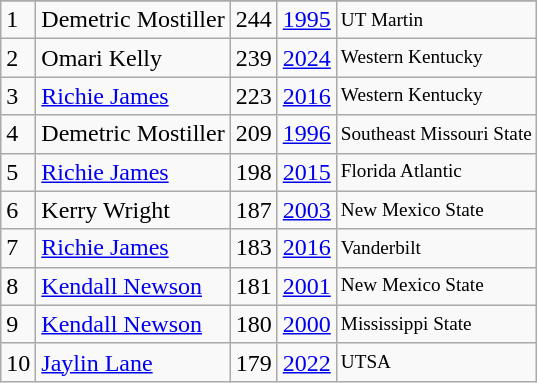<table class="wikitable">
<tr>
</tr>
<tr>
<td>1</td>
<td>Demetric Mostiller</td>
<td>244</td>
<td><a href='#'>1995</a></td>
<td style="font-size:80%;">UT Martin</td>
</tr>
<tr>
<td>2</td>
<td>Omari Kelly</td>
<td>239</td>
<td><a href='#'>2024</a></td>
<td style="font-size:80%;">Western Kentucky</td>
</tr>
<tr>
<td>3</td>
<td><a href='#'>Richie James</a></td>
<td>223</td>
<td><a href='#'>2016</a></td>
<td style="font-size:80%;">Western Kentucky</td>
</tr>
<tr>
<td>4</td>
<td>Demetric Mostiller</td>
<td>209</td>
<td><a href='#'>1996</a></td>
<td style="font-size:80%;">Southeast Missouri State</td>
</tr>
<tr>
<td>5</td>
<td><a href='#'>Richie James</a></td>
<td>198</td>
<td><a href='#'>2015</a></td>
<td style="font-size:80%;">Florida Atlantic</td>
</tr>
<tr>
<td>6</td>
<td>Kerry Wright</td>
<td>187</td>
<td><a href='#'>2003</a></td>
<td style="font-size:80%;">New Mexico State</td>
</tr>
<tr>
<td>7</td>
<td><a href='#'>Richie James</a></td>
<td>183</td>
<td><a href='#'>2016</a></td>
<td style="font-size:80%;">Vanderbilt</td>
</tr>
<tr>
<td>8</td>
<td><a href='#'>Kendall Newson</a></td>
<td>181</td>
<td><a href='#'>2001</a></td>
<td style="font-size:80%;">New Mexico State</td>
</tr>
<tr>
<td>9</td>
<td><a href='#'>Kendall Newson</a></td>
<td>180</td>
<td><a href='#'>2000</a></td>
<td style="font-size:80%;">Mississippi State</td>
</tr>
<tr>
<td>10</td>
<td><a href='#'>Jaylin Lane</a></td>
<td>179</td>
<td><a href='#'>2022</a></td>
<td style="font-size:80%;">UTSA</td>
</tr>
</table>
